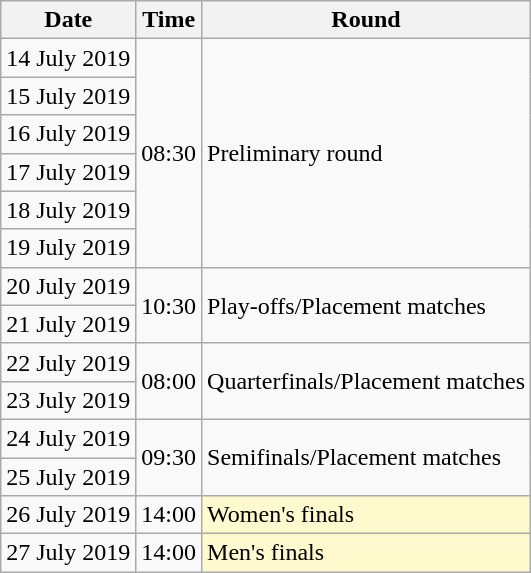<table class="wikitable">
<tr>
<th>Date</th>
<th>Time</th>
<th>Round</th>
</tr>
<tr>
<td>14 July 2019</td>
<td rowspan=6>08:30</td>
<td rowspan=6>Preliminary round</td>
</tr>
<tr>
<td>15 July 2019</td>
</tr>
<tr>
<td>16 July 2019</td>
</tr>
<tr>
<td>17 July 2019</td>
</tr>
<tr>
<td>18 July 2019</td>
</tr>
<tr>
<td>19 July 2019</td>
</tr>
<tr>
<td>20 July 2019</td>
<td rowspan=2>10:30</td>
<td rowspan=2>Play-offs/Placement matches</td>
</tr>
<tr>
<td>21 July 2019</td>
</tr>
<tr>
<td>22 July 2019</td>
<td rowspan=2>08:00</td>
<td rowspan=2>Quarterfinals/Placement matches</td>
</tr>
<tr>
<td>23 July 2019</td>
</tr>
<tr>
<td>24 July 2019</td>
<td rowspan=2>09:30</td>
<td rowspan=2>Semifinals/Placement matches</td>
</tr>
<tr>
<td>25 July 2019</td>
</tr>
<tr>
<td>26 July 2019</td>
<td>14:00</td>
<td style=background:lemonchiffon>Women's finals</td>
</tr>
<tr>
<td>27 July 2019</td>
<td>14:00</td>
<td style=background:lemonchiffon>Men's finals</td>
</tr>
</table>
